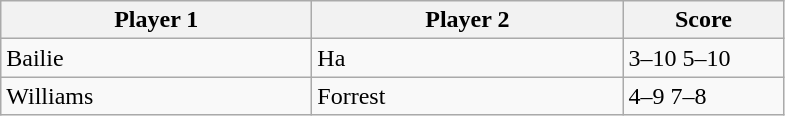<table class="wikitable" style="font-size: 100%">
<tr>
<th width=200>Player 1</th>
<th width=200>Player 2</th>
<th width=100>Score</th>
</tr>
<tr>
<td>Bailie</td>
<td>Ha</td>
<td>3–10 5–10</td>
</tr>
<tr>
<td>Williams</td>
<td>Forrest</td>
<td>4–9 7–8</td>
</tr>
</table>
